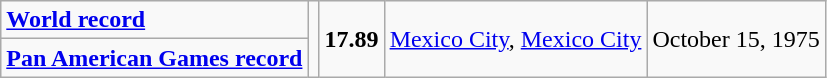<table class="wikitable">
<tr>
<td><strong><a href='#'>World record</a></strong></td>
<td rowspan=2></td>
<td rowspan=2><strong>17.89</strong></td>
<td rowspan=2><a href='#'>Mexico City</a>, <a href='#'>Mexico City</a></td>
<td rowspan=2>October 15, 1975</td>
</tr>
<tr>
<td><strong><a href='#'>Pan American Games record</a></strong></td>
</tr>
</table>
